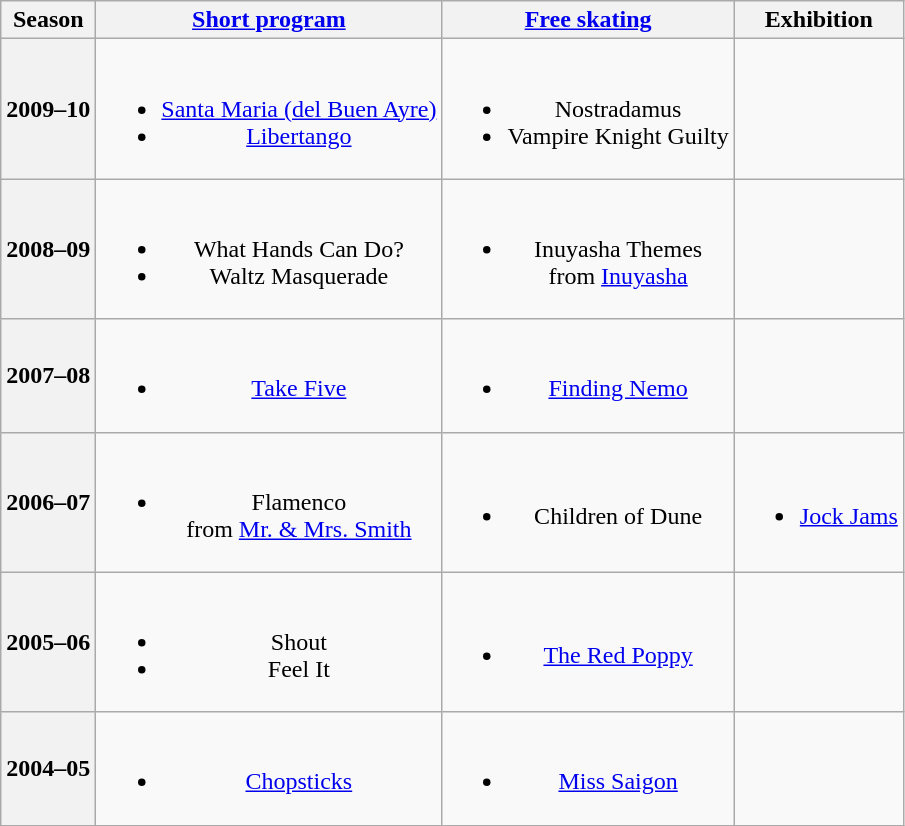<table class=wikitable style=text-align:center>
<tr>
<th>Season</th>
<th><a href='#'>Short program</a></th>
<th><a href='#'>Free skating</a></th>
<th>Exhibition</th>
</tr>
<tr>
<th>2009–10 <br></th>
<td><br><ul><li><a href='#'>Santa Maria (del Buen Ayre)</a> <br></li><li><a href='#'>Libertango</a> <br></li></ul></td>
<td><br><ul><li>Nostradamus <br></li><li>Vampire Knight Guilty <br></li></ul></td>
<td></td>
</tr>
<tr>
<th>2008–09 <br></th>
<td><br><ul><li>What Hands Can Do? <br></li><li>Waltz Masquerade  <br></li></ul></td>
<td><br><ul><li>Inuyasha Themes <br> from <a href='#'>Inuyasha</a><br></li></ul></td>
<td></td>
</tr>
<tr>
<th>2007–08 <br></th>
<td><br><ul><li><a href='#'>Take Five</a> <br></li></ul></td>
<td><br><ul><li><a href='#'>Finding Nemo</a> <br></li></ul></td>
<td></td>
</tr>
<tr>
<th>2006–07 <br></th>
<td><br><ul><li>Flamenco <br>from <a href='#'>Mr. & Mrs. Smith</a> <br></li></ul></td>
<td><br><ul><li>Children of Dune <br></li></ul></td>
<td><br><ul><li><a href='#'>Jock Jams</a> <br></li></ul></td>
</tr>
<tr>
<th>2005–06 <br></th>
<td><br><ul><li>Shout</li><li>Feel It  <br></li></ul></td>
<td><br><ul><li><a href='#'>The Red Poppy</a> <br></li></ul></td>
<td></td>
</tr>
<tr>
<th>2004–05</th>
<td><br><ul><li><a href='#'>Chopsticks</a> <br></li></ul></td>
<td><br><ul><li><a href='#'>Miss Saigon</a> <br></li></ul></td>
<td></td>
</tr>
</table>
